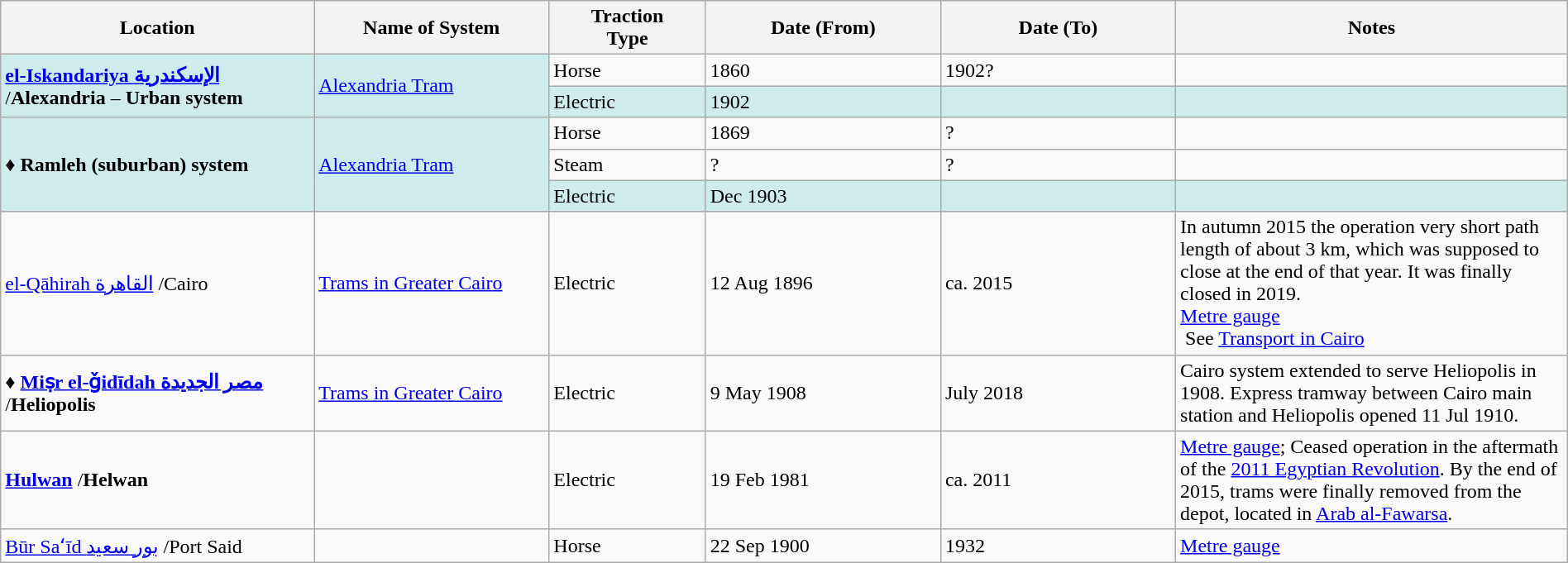<table class="wikitable" style="width:100%;">
<tr>
<th style="width:20%;">Location</th>
<th style="width:15%;">Name of System</th>
<th style="width:10%;">Traction<br>Type</th>
<th style="width:15%;">Date (From)</th>
<th style="width:15%;">Date (To)</th>
<th style="width:25%;">Notes</th>
</tr>
<tr>
<td style="background:#CFECEC" rowspan="2"><strong><a href='#'>el-Iskandariya الإسكندرية</a></strong> /<strong>Alexandria</strong> – <strong>Urban system</strong></td>
<td style="background:#CFECEC" rowspan="2"><a href='#'>Alexandria Tram</a></td>
<td>Horse</td>
<td>1860</td>
<td>1902?</td>
<td> </td>
</tr>
<tr>
<td style="background:#CFECEC">Electric</td>
<td style="background:#CFECEC">1902</td>
<td style="background:#CFECEC"> </td>
<td style="background:#CFECEC"> </td>
</tr>
<tr>
<td style="background:#CFECEC" rowspan="3">♦ <strong>Ramleh (suburban) system</strong></td>
<td style="background:#CFECEC" rowspan="3"><a href='#'>Alexandria Tram</a></td>
<td>Horse</td>
<td>1869</td>
<td>?</td>
<td> </td>
</tr>
<tr>
<td>Steam</td>
<td>?</td>
<td>?</td>
<td> </td>
</tr>
<tr>
<td style="background:#CFECEC">Electric</td>
<td style="background:#CFECEC">Dec 1903</td>
<td style="background:#CFECEC"> </td>
<td style="background:#CFECEC"> </td>
</tr>
<tr>
<td><a href='#'>el-Qāhirah القاهرة</a> /Cairo</td>
<td><a href='#'>Trams in Greater Cairo</a></td>
<td>Electric</td>
<td>12 Aug 1896</td>
<td>ca. 2015</td>
<td>In autumn 2015 the operation very short path length of about 3 km, which was supposed to close at the end of that year. It was finally closed in 2019.<br><a href='#'>Metre gauge</a><br> See <a href='#'>Transport in Cairo</a></td>
</tr>
<tr>
<td>♦ <strong><a href='#'>Miṣr el-ǧidīdah مصر الجديدة</a></strong> /<strong>Heliopolis</strong></td>
<td><a href='#'>Trams in Greater Cairo</a></td>
<td>Electric</td>
<td>9 May 1908</td>
<td>July 2018</td>
<td>Cairo system extended to serve Heliopolis in 1908. Express tramway between Cairo main station and Heliopolis opened 11 Jul 1910.</td>
</tr>
<tr>
<td><strong><a href='#'>Hulwan</a></strong> /<strong>Helwan</strong></td>
<td> </td>
<td>Electric</td>
<td>19 Feb 1981</td>
<td>ca. 2011</td>
<td><a href='#'>Metre gauge</a>; Ceased operation in the aftermath of the <a href='#'>2011 Egyptian Revolution</a>.  By the end of 2015, trams were finally removed from the depot, located in <a href='#'>Arab al-Fawarsa</a>.</td>
</tr>
<tr>
<td><a href='#'>Būr Saʻīd بور سعيد</a> /Port Said</td>
<td> </td>
<td>Horse</td>
<td>22 Sep 1900</td>
<td>1932</td>
<td><a href='#'>Metre gauge</a></td>
</tr>
</table>
